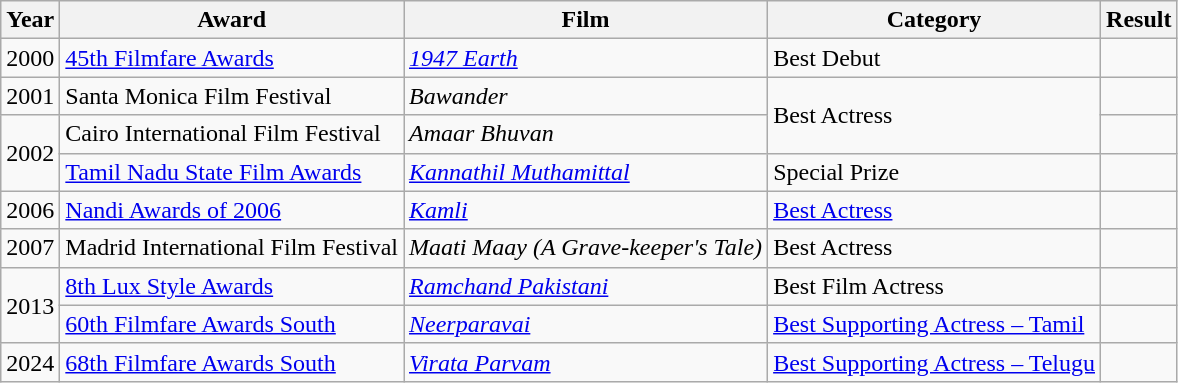<table class="wikitable sortable">
<tr>
<th scope="col">Year</th>
<th scope="col">Award</th>
<th scope="col">Film</th>
<th scope="col">Category</th>
<th scope="col">Result</th>
</tr>
<tr>
<td>2000</td>
<td><a href='#'>45th Filmfare Awards</a></td>
<td><em><a href='#'>1947 Earth</a></em></td>
<td>Best Debut</td>
<td></td>
</tr>
<tr>
<td>2001</td>
<td>Santa Monica Film Festival</td>
<td><em>Bawander</em></td>
<td rowspan="2">Best Actress</td>
<td></td>
</tr>
<tr>
<td rowspan="2">2002</td>
<td>Cairo International Film Festival</td>
<td><em>Amaar Bhuvan</em></td>
<td></td>
</tr>
<tr>
<td><a href='#'>Tamil Nadu State Film Awards</a></td>
<td><em><a href='#'>Kannathil Muthamittal</a></em></td>
<td>Special Prize</td>
<td></td>
</tr>
<tr>
<td>2006</td>
<td><a href='#'>Nandi Awards of 2006</a></td>
<td><a href='#'><em>Kamli</em></a></td>
<td><a href='#'>Best Actress</a></td>
<td></td>
</tr>
<tr>
<td>2007</td>
<td>Madrid International Film Festival</td>
<td><em>Maati Maay (A Grave-keeper's Tale)</em></td>
<td Best Actress>Best Actress</td>
<td></td>
</tr>
<tr>
<td rowspan="2">2013</td>
<td><a href='#'>8th Lux Style Awards</a></td>
<td><em><a href='#'>Ramchand Pakistani</a></em></td>
<td>Best Film Actress</td>
<td></td>
</tr>
<tr>
<td><a href='#'>60th Filmfare Awards South</a></td>
<td><em><a href='#'>Neerparavai</a></em></td>
<td><a href='#'>Best Supporting Actress – Tamil</a></td>
<td></td>
</tr>
<tr>
<td>2024</td>
<td><a href='#'>68th Filmfare Awards South</a></td>
<td><em><a href='#'>Virata Parvam</a></em></td>
<td><a href='#'>Best Supporting Actress – Telugu</a></td>
<td></td>
</tr>
</table>
